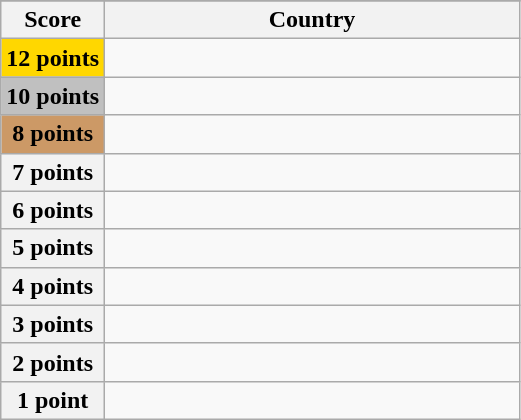<table class="wikitable">
<tr>
</tr>
<tr>
<th scope="col" width="20%">Score</th>
<th scope="col">Country</th>
</tr>
<tr>
<th scope="row" style="background:gold">12 points</th>
<td></td>
</tr>
<tr>
<th scope="row" style="background:silver">10 points</th>
<td></td>
</tr>
<tr>
<th scope="row" style="background:#CC9966">8 points</th>
<td></td>
</tr>
<tr>
<th scope="row">7 points</th>
<td></td>
</tr>
<tr>
<th scope="row">6 points</th>
<td></td>
</tr>
<tr>
<th scope="row">5 points</th>
<td></td>
</tr>
<tr>
<th scope="row">4 points</th>
<td></td>
</tr>
<tr>
<th scope="row">3 points</th>
<td></td>
</tr>
<tr>
<th scope="row">2 points</th>
<td></td>
</tr>
<tr>
<th scope="row">1 point</th>
<td></td>
</tr>
</table>
